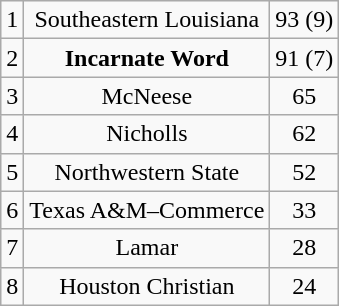<table class="wikitable">
<tr align="center">
<td>1</td>
<td>Southeastern Louisiana</td>
<td>93 (9)</td>
</tr>
<tr align="center">
<td>2</td>
<td><strong>Incarnate Word</strong></td>
<td>91 (7)</td>
</tr>
<tr align="center">
<td>3</td>
<td>McNeese</td>
<td>65</td>
</tr>
<tr align="center">
<td>4</td>
<td>Nicholls</td>
<td>62</td>
</tr>
<tr align="center">
<td>5</td>
<td>Northwestern State</td>
<td>52</td>
</tr>
<tr align="center">
<td>6</td>
<td>Texas A&M–Commerce</td>
<td>33</td>
</tr>
<tr align="center">
<td>7</td>
<td>Lamar</td>
<td>28</td>
</tr>
<tr align="center">
<td>8</td>
<td>Houston Christian</td>
<td>24</td>
</tr>
</table>
